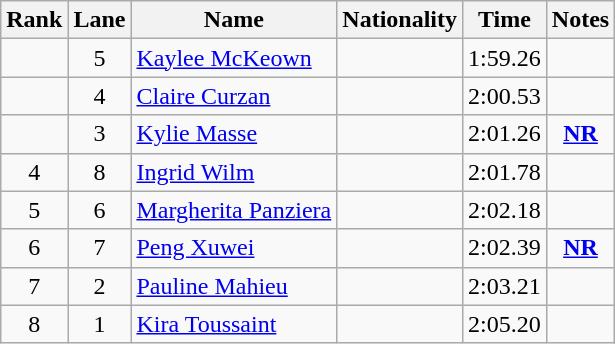<table class="wikitable sortable" style="text-align:center">
<tr>
<th>Rank</th>
<th>Lane</th>
<th>Name</th>
<th>Nationality</th>
<th>Time</th>
<th>Notes</th>
</tr>
<tr>
<td></td>
<td>5</td>
<td align=left><a href='#'>Kaylee McKeown</a></td>
<td align=left></td>
<td>1:59.26</td>
<td></td>
</tr>
<tr>
<td></td>
<td>4</td>
<td align=left><a href='#'>Claire Curzan</a></td>
<td align=left></td>
<td>2:00.53</td>
<td></td>
</tr>
<tr>
<td></td>
<td>3</td>
<td align=left><a href='#'>Kylie Masse</a></td>
<td align=left></td>
<td>2:01.26</td>
<td><strong><a href='#'>NR</a></strong></td>
</tr>
<tr>
<td>4</td>
<td>8</td>
<td align=left><a href='#'>Ingrid Wilm</a></td>
<td align=left></td>
<td>2:01.78</td>
<td></td>
</tr>
<tr>
<td>5</td>
<td>6</td>
<td align=left><a href='#'>Margherita Panziera</a></td>
<td align=left></td>
<td>2:02.18</td>
<td></td>
</tr>
<tr>
<td>6</td>
<td>7</td>
<td align=left><a href='#'>Peng Xuwei</a></td>
<td align=left></td>
<td>2:02.39</td>
<td><strong><a href='#'>NR</a></strong></td>
</tr>
<tr>
<td>7</td>
<td>2</td>
<td align=left><a href='#'>Pauline Mahieu</a></td>
<td align=left></td>
<td>2:03.21</td>
<td></td>
</tr>
<tr>
<td>8</td>
<td>1</td>
<td align=left><a href='#'>Kira Toussaint</a></td>
<td align=left></td>
<td>2:05.20</td>
<td></td>
</tr>
</table>
